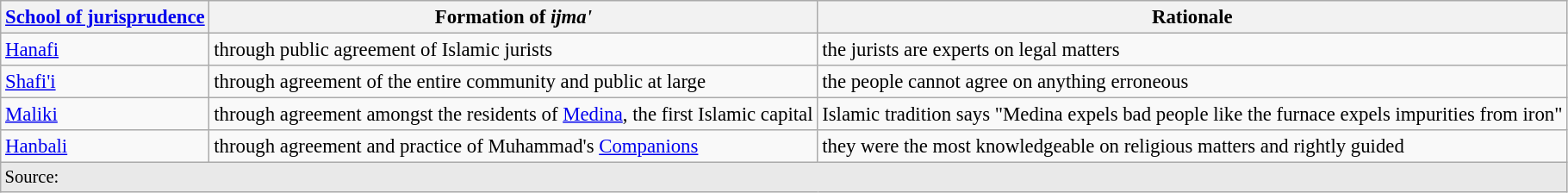<table class="wikitable" style="font-size: 95%; float: center;">
<tr>
<th><a href='#'>School of jurisprudence</a></th>
<th>Formation of <em>ijma' </em></th>
<th>Rationale</th>
</tr>
<tr>
<td rowspan="1"><a href='#'>Hanafi</a></td>
<td>through public agreement of Islamic jurists</td>
<td>the jurists are experts on legal matters</td>
</tr>
<tr>
<td rowspan="1"><a href='#'>Shafi'i</a></td>
<td>through agreement of the entire community and public at large</td>
<td>the people cannot agree on anything erroneous</td>
</tr>
<tr>
<td rowspan="1"><a href='#'>Maliki</a></td>
<td>through agreement amongst the residents of <a href='#'>Medina</a>, the first Islamic capital</td>
<td>Islamic tradition says "Medina expels bad people like the furnace expels impurities from iron"</td>
</tr>
<tr>
<td rowspan="1"><a href='#'>Hanbali</a></td>
<td>through agreement and practice of Muhammad's <a href='#'>Companions</a></td>
<td>they were the most knowledgeable on religious matters and rightly guided</td>
</tr>
<tr>
<td colspan ="7" style="background: #E9E9E9; font-size: 90%">Source:</td>
</tr>
</table>
